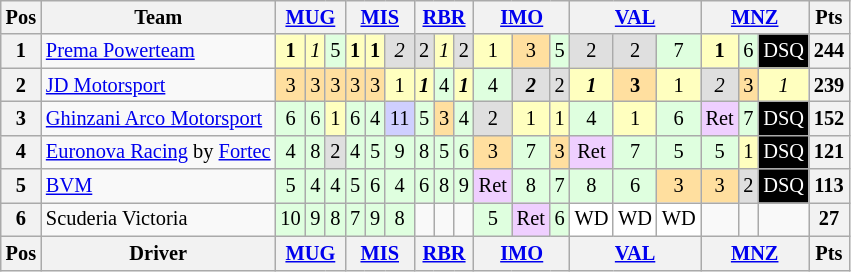<table class="wikitable" style="font-size: 85%; text-align:center">
<tr valign="top">
<th valign="middle">Pos</th>
<th valign="middle">Team</th>
<th colspan=3><a href='#'>MUG</a><br></th>
<th colspan=3><a href='#'>MIS</a><br></th>
<th colspan=3><a href='#'>RBR</a><br></th>
<th colspan=3><a href='#'>IMO</a><br></th>
<th colspan=3><a href='#'>VAL</a><br></th>
<th colspan=3><a href='#'>MNZ</a><br></th>
<th valign="middle">Pts</th>
</tr>
<tr>
<th>1</th>
<td align=left><a href='#'>Prema Powerteam</a></td>
<td style="background:#ffffbf;"><strong>1</strong></td>
<td style="background:#ffffbf;"><em>1</em></td>
<td style="background:#dfffdf;">5</td>
<td style="background:#ffffbf;"><strong>1</strong></td>
<td style="background:#ffffbf;"><strong>1</strong></td>
<td style="background:#dfdfdf;"><em>2</em></td>
<td style="background:#dfdfdf;">2</td>
<td style="background:#ffffbf;"><em>1</em></td>
<td style="background:#dfdfdf;">2</td>
<td style="background:#ffffbf;">1</td>
<td style="background:#ffdf9f;">3</td>
<td style="background:#dfffdf;">5</td>
<td style="background:#dfdfdf;">2</td>
<td style="background:#dfdfdf;">2</td>
<td style="background:#dfffdf;">7</td>
<td style="background:#ffffbf;"><strong>1</strong></td>
<td style="background:#dfffdf;">6</td>
<td style="background:black; color:white;">DSQ</td>
<th>244</th>
</tr>
<tr>
<th>2</th>
<td align=left><a href='#'>JD Motorsport</a></td>
<td style="background:#ffdf9f;">3</td>
<td style="background:#ffdf9f;">3</td>
<td style="background:#ffdf9f;">3</td>
<td style="background:#ffdf9f;">3</td>
<td style="background:#ffdf9f;">3</td>
<td style="background:#ffffbf;">1</td>
<td style="background:#ffffbf;"><strong><em>1</em></strong></td>
<td style="background:#dfffdf;">4</td>
<td style="background:#ffffbf;"><strong><em>1</em></strong></td>
<td style="background:#dfffdf;">4</td>
<td style="background:#dfdfdf;"><strong><em>2</em></strong></td>
<td style="background:#dfdfdf;">2</td>
<td style="background:#ffffbf;"><strong><em>1</em></strong></td>
<td style="background:#ffdf9f;"><strong>3</strong></td>
<td style="background:#ffffbf;">1</td>
<td style="background:#dfdfdf;"><em>2</em></td>
<td style="background:#ffdf9f;">3</td>
<td style="background:#ffffbf;"><em>1</em></td>
<th>239</th>
</tr>
<tr>
<th>3</th>
<td align=left><a href='#'>Ghinzani Arco Motorsport</a></td>
<td style="background:#dfffdf;">6</td>
<td style="background:#dfffdf;">6</td>
<td style="background:#ffffbf;">1</td>
<td style="background:#dfffdf;">6</td>
<td style="background:#dfffdf;">4</td>
<td style="background:#cfcfff;">11</td>
<td style="background:#dfffdf;">5</td>
<td style="background:#ffdf9f;">3</td>
<td style="background:#dfffdf;">4</td>
<td style="background:#dfdfdf;">2</td>
<td style="background:#ffffbf;">1</td>
<td style="background:#ffffbf;">1</td>
<td style="background:#dfffdf;">4</td>
<td style="background:#ffffbf;">1</td>
<td style="background:#dfffdf;">6</td>
<td style="background:#efcfff;">Ret</td>
<td style="background:#dfffdf;">7</td>
<td style="background:black; color:white;">DSQ</td>
<th>152</th>
</tr>
<tr>
<th>4</th>
<td align=left><a href='#'>Euronova Racing</a> by <a href='#'>Fortec</a></td>
<td style="background:#dfffdf;">4</td>
<td style="background:#dfffdf;">8</td>
<td style="background:#dfdfdf;">2</td>
<td style="background:#dfffdf;">4</td>
<td style="background:#dfffdf;">5</td>
<td style="background:#dfffdf;">9</td>
<td style="background:#dfffdf;">8</td>
<td style="background:#dfffdf;">5</td>
<td style="background:#dfffdf;">6</td>
<td style="background:#ffdf9f;">3</td>
<td style="background:#dfffdf;">7</td>
<td style="background:#ffdf9f;">3</td>
<td style="background:#efcfff;">Ret</td>
<td style="background:#dfffdf;">7</td>
<td style="background:#dfffdf;">5</td>
<td style="background:#dfffdf;">5</td>
<td style="background:#ffffbf;">1</td>
<td style="background:black; color:white;">DSQ</td>
<th>121</th>
</tr>
<tr>
<th>5</th>
<td align=left><a href='#'>BVM</a></td>
<td style="background:#dfffdf;">5</td>
<td style="background:#dfffdf;">4</td>
<td style="background:#dfffdf;">4</td>
<td style="background:#dfffdf;">5</td>
<td style="background:#dfffdf;">6</td>
<td style="background:#dfffdf;">4</td>
<td style="background:#dfffdf;">6</td>
<td style="background:#dfffdf;">8</td>
<td style="background:#dfffdf;">9</td>
<td style="background:#efcfff;">Ret</td>
<td style="background:#dfffdf;">8</td>
<td style="background:#dfffdf;">7</td>
<td style="background:#dfffdf;">8</td>
<td style="background:#dfffdf;">6</td>
<td style="background:#ffdf9f;">3</td>
<td style="background:#ffdf9f;">3</td>
<td style="background:#dfdfdf;">2</td>
<td style="background:black; color:white;">DSQ</td>
<th>113</th>
</tr>
<tr>
<th>6</th>
<td align=left>Scuderia Victoria</td>
<td style="background:#dfffdf;">10</td>
<td style="background:#dfffdf;">9</td>
<td style="background:#dfffdf;">8</td>
<td style="background:#dfffdf;">7</td>
<td style="background:#dfffdf;">9</td>
<td style="background:#dfffdf;">8</td>
<td></td>
<td></td>
<td></td>
<td style="background:#dfffdf;">5</td>
<td style="background:#efcfff;">Ret</td>
<td style="background:#dfffdf;">6</td>
<td style="background:#ffffff;">WD</td>
<td style="background:#ffffff;">WD</td>
<td style="background:#ffffff;">WD</td>
<td></td>
<td></td>
<td></td>
<th>27</th>
</tr>
<tr valign="top">
<th valign="middle">Pos</th>
<th valign="middle">Driver</th>
<th colspan=3><a href='#'>MUG</a><br></th>
<th colspan=3><a href='#'>MIS</a><br></th>
<th colspan=3><a href='#'>RBR</a><br></th>
<th colspan=3><a href='#'>IMO</a><br></th>
<th colspan=3><a href='#'>VAL</a><br></th>
<th colspan=3><a href='#'>MNZ</a><br></th>
<th valign="middle">Pts</th>
</tr>
</table>
